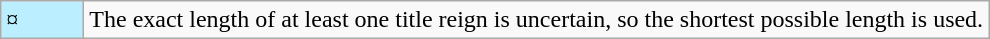<table class="wikitable">
<tr>
<td style="background-color:#bbeeff;width:3em;">¤</td>
<td>The exact length of at least one title reign is uncertain, so the shortest possible length is used.</td>
</tr>
</table>
